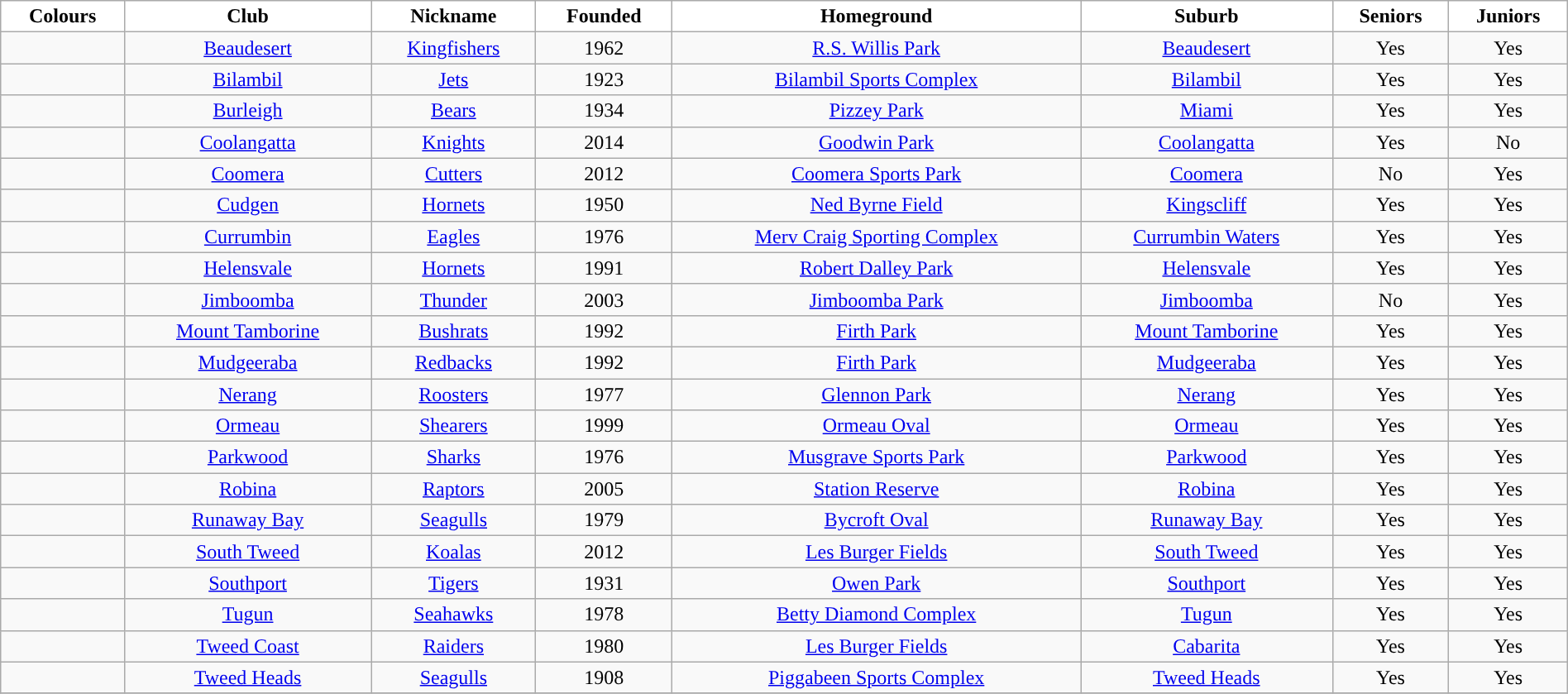<table class="wikitable" style="width:100%; text-align:center">
<tr>
<th style="background:white;">Colours</th>
<th style="background:white;">Club</th>
<th style="background:white;">Nickname</th>
<th style="background:white;">Founded</th>
<th style="background:white;">Homeground</th>
<th style="background:white;">Suburb</th>
<th style="background:white;">Seniors</th>
<th style="background:white;">Juniors</th>
</tr>
<tr>
<td align=left></td>
<td><a href='#'>Beaudesert</a></td>
<td><a href='#'>Kingfishers</a></td>
<td>1962</td>
<td><a href='#'>R.S. Willis Park</a></td>
<td><a href='#'>Beaudesert</a></td>
<td>Yes</td>
<td>Yes</td>
</tr>
<tr>
<td align=left></td>
<td><a href='#'>Bilambil</a></td>
<td><a href='#'>Jets</a></td>
<td>1923</td>
<td><a href='#'>Bilambil Sports Complex</a></td>
<td><a href='#'>Bilambil</a></td>
<td>Yes</td>
<td>Yes</td>
</tr>
<tr>
<td align=left></td>
<td><a href='#'>Burleigh</a></td>
<td><a href='#'>Bears</a></td>
<td>1934</td>
<td><a href='#'>Pizzey Park</a></td>
<td><a href='#'>Miami</a></td>
<td>Yes</td>
<td>Yes</td>
</tr>
<tr>
<td align=left></td>
<td><a href='#'>Coolangatta</a></td>
<td><a href='#'>Knights</a></td>
<td>2014</td>
<td><a href='#'>Goodwin Park</a></td>
<td><a href='#'>Coolangatta</a></td>
<td>Yes</td>
<td>No</td>
</tr>
<tr>
<td align=left></td>
<td><a href='#'>Coomera</a></td>
<td><a href='#'>Cutters</a></td>
<td>2012</td>
<td><a href='#'>Coomera Sports Park</a></td>
<td><a href='#'>Coomera</a></td>
<td>No</td>
<td>Yes</td>
</tr>
<tr>
<td align=left></td>
<td><a href='#'>Cudgen</a></td>
<td><a href='#'>Hornets</a></td>
<td>1950</td>
<td><a href='#'>Ned Byrne Field</a></td>
<td><a href='#'>Kingscliff</a></td>
<td>Yes</td>
<td>Yes</td>
</tr>
<tr>
<td align=left></td>
<td><a href='#'>Currumbin</a></td>
<td><a href='#'>Eagles</a></td>
<td>1976</td>
<td><a href='#'>Merv Craig Sporting Complex</a></td>
<td><a href='#'>Currumbin Waters</a></td>
<td>Yes</td>
<td>Yes</td>
</tr>
<tr>
<td align=left></td>
<td><a href='#'>Helensvale</a></td>
<td><a href='#'>Hornets</a></td>
<td>1991</td>
<td><a href='#'>Robert Dalley Park</a></td>
<td><a href='#'>Helensvale</a></td>
<td>Yes</td>
<td>Yes</td>
</tr>
<tr>
<td align=left></td>
<td><a href='#'>Jimboomba</a></td>
<td><a href='#'>Thunder</a></td>
<td>2003</td>
<td><a href='#'>Jimboomba Park</a></td>
<td><a href='#'>Jimboomba</a></td>
<td>No</td>
<td>Yes</td>
</tr>
<tr>
<td align=left></td>
<td><a href='#'>Mount Tamborine</a></td>
<td><a href='#'>Bushrats</a></td>
<td>1992</td>
<td><a href='#'>Firth Park</a></td>
<td><a href='#'>Mount Tamborine</a></td>
<td>Yes</td>
<td>Yes</td>
</tr>
<tr>
<td align=left></td>
<td><a href='#'>Mudgeeraba</a></td>
<td><a href='#'>Redbacks</a></td>
<td>1992</td>
<td><a href='#'>Firth Park</a></td>
<td><a href='#'>Mudgeeraba</a></td>
<td>Yes</td>
<td>Yes</td>
</tr>
<tr>
<td align=left></td>
<td><a href='#'>Nerang</a></td>
<td><a href='#'>Roosters</a></td>
<td>1977</td>
<td><a href='#'>Glennon Park</a></td>
<td><a href='#'>Nerang</a></td>
<td>Yes</td>
<td>Yes</td>
</tr>
<tr>
<td align=left></td>
<td><a href='#'>Ormeau</a></td>
<td><a href='#'>Shearers</a></td>
<td>1999</td>
<td><a href='#'>Ormeau Oval</a></td>
<td><a href='#'>Ormeau</a></td>
<td>Yes</td>
<td>Yes</td>
</tr>
<tr>
<td align=left></td>
<td><a href='#'>Parkwood</a></td>
<td><a href='#'>Sharks</a></td>
<td>1976</td>
<td><a href='#'>Musgrave Sports Park</a></td>
<td><a href='#'>Parkwood</a></td>
<td>Yes</td>
<td>Yes</td>
</tr>
<tr>
<td align=left></td>
<td><a href='#'>Robina</a></td>
<td><a href='#'>Raptors</a></td>
<td>2005</td>
<td><a href='#'>Station Reserve</a></td>
<td><a href='#'>Robina</a></td>
<td>Yes</td>
<td>Yes</td>
</tr>
<tr>
<td align=left></td>
<td><a href='#'>Runaway Bay</a></td>
<td><a href='#'>Seagulls</a></td>
<td>1979</td>
<td><a href='#'>Bycroft Oval</a></td>
<td><a href='#'>Runaway Bay</a></td>
<td>Yes</td>
<td>Yes</td>
</tr>
<tr>
<td align=left></td>
<td><a href='#'>South Tweed</a></td>
<td><a href='#'>Koalas</a></td>
<td>2012</td>
<td><a href='#'>Les Burger Fields</a></td>
<td><a href='#'>South Tweed</a></td>
<td>Yes</td>
<td>Yes</td>
</tr>
<tr>
<td align=left></td>
<td><a href='#'>Southport</a></td>
<td><a href='#'>Tigers</a></td>
<td>1931</td>
<td><a href='#'>Owen Park</a></td>
<td><a href='#'>Southport</a></td>
<td>Yes</td>
<td>Yes</td>
</tr>
<tr>
<td align=left></td>
<td><a href='#'>Tugun</a></td>
<td><a href='#'>Seahawks</a></td>
<td>1978</td>
<td><a href='#'>Betty Diamond Complex</a></td>
<td><a href='#'>Tugun</a></td>
<td>Yes</td>
<td>Yes</td>
</tr>
<tr>
<td align=left></td>
<td><a href='#'>Tweed Coast</a></td>
<td><a href='#'>Raiders</a></td>
<td>1980</td>
<td><a href='#'>Les Burger Fields</a></td>
<td><a href='#'>Cabarita</a></td>
<td>Yes</td>
<td>Yes</td>
</tr>
<tr>
<td align=left></td>
<td><a href='#'>Tweed Heads</a></td>
<td><a href='#'>Seagulls</a></td>
<td>1908</td>
<td><a href='#'>Piggabeen Sports Complex</a></td>
<td><a href='#'>Tweed Heads</a></td>
<td>Yes</td>
<td>Yes</td>
</tr>
<tr>
</tr>
</table>
